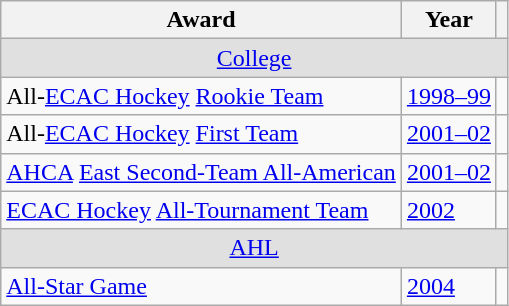<table class="wikitable">
<tr>
<th>Award</th>
<th>Year</th>
<th></th>
</tr>
<tr ALIGN="center" bgcolor="#e0e0e0">
<td colspan="3"><a href='#'>College</a></td>
</tr>
<tr>
<td>All-<a href='#'>ECAC Hockey</a> <a href='#'>Rookie Team</a></td>
<td><a href='#'>1998–99</a></td>
<td></td>
</tr>
<tr>
<td>All-<a href='#'>ECAC Hockey</a> <a href='#'>First Team</a></td>
<td><a href='#'>2001–02</a></td>
<td></td>
</tr>
<tr>
<td><a href='#'>AHCA</a> <a href='#'>East Second-Team All-American</a></td>
<td><a href='#'>2001–02</a></td>
<td></td>
</tr>
<tr>
<td><a href='#'>ECAC Hockey</a> <a href='#'>All-Tournament Team</a></td>
<td><a href='#'>2002</a></td>
<td></td>
</tr>
<tr ALIGN="center" bgcolor="#e0e0e0">
<td colspan="3"><a href='#'>AHL</a></td>
</tr>
<tr>
<td><a href='#'>All-Star Game</a></td>
<td><a href='#'>2004</a></td>
<td></td>
</tr>
</table>
